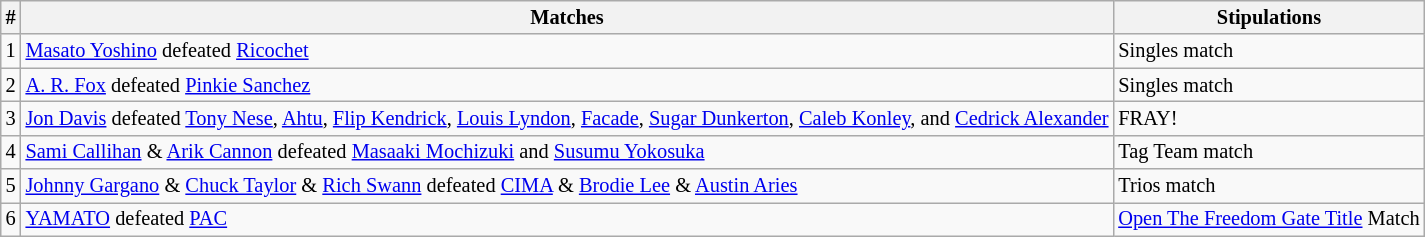<table style="font-size: 85%" class="wikitable">
<tr>
<th><strong>#</strong></th>
<th><strong>Matches</strong></th>
<th><strong>Stipulations</strong><br></th>
</tr>
<tr>
<td>1</td>
<td><a href='#'>Masato Yoshino</a> defeated <a href='#'>Ricochet</a></td>
<td>Singles match</td>
</tr>
<tr>
<td>2</td>
<td><a href='#'>A. R. Fox</a> defeated <a href='#'>Pinkie Sanchez</a></td>
<td>Singles match</td>
</tr>
<tr>
<td>3</td>
<td><a href='#'>Jon Davis</a> defeated <a href='#'>Tony Nese</a>, <a href='#'>Ahtu</a>, <a href='#'>Flip Kendrick</a>, <a href='#'>Louis Lyndon</a>, <a href='#'>Facade</a>, <a href='#'>Sugar Dunkerton</a>, <a href='#'>Caleb Konley</a>, and <a href='#'>Cedrick Alexander</a></td>
<td>FRAY!</td>
</tr>
<tr>
<td>4</td>
<td><a href='#'>Sami Callihan</a> & <a href='#'>Arik Cannon</a> defeated <a href='#'>Masaaki Mochizuki</a> and <a href='#'>Susumu Yokosuka</a></td>
<td>Tag Team match</td>
</tr>
<tr>
<td>5</td>
<td><a href='#'>Johnny Gargano</a> & <a href='#'>Chuck Taylor</a> & <a href='#'>Rich Swann</a> defeated <a href='#'>CIMA</a> & <a href='#'>Brodie Lee</a> & <a href='#'>Austin Aries</a></td>
<td>Trios match</td>
</tr>
<tr>
<td>6</td>
<td><a href='#'>YAMATO</a> defeated <a href='#'>PAC</a></td>
<td><a href='#'>Open The Freedom Gate Title</a> Match</td>
</tr>
</table>
